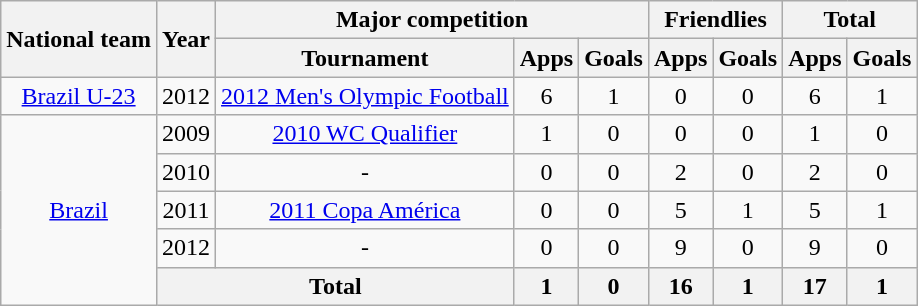<table class="wikitable" style="font-size:100%; text-align: center">
<tr>
<th rowspan="2">National team</th>
<th rowspan="2">Year</th>
<th colspan="3">Major competition</th>
<th colspan="2">Friendlies</th>
<th colspan="2">Total</th>
</tr>
<tr>
<th>Tournament</th>
<th>Apps</th>
<th>Goals</th>
<th>Apps</th>
<th>Goals</th>
<th>Apps</th>
<th>Goals</th>
</tr>
<tr>
<td><a href='#'>Brazil U-23</a></td>
<td>2012</td>
<td><a href='#'>2012 Men's Olympic Football</a></td>
<td>6</td>
<td>1</td>
<td>0</td>
<td>0</td>
<td>6</td>
<td>1</td>
</tr>
<tr>
<td rowspan="5" style="vertical-align:center;"><a href='#'>Brazil</a></td>
<td>2009</td>
<td><a href='#'>2010 WC Qualifier</a></td>
<td>1</td>
<td>0</td>
<td>0</td>
<td>0</td>
<td>1</td>
<td>0</td>
</tr>
<tr>
<td>2010</td>
<td>-</td>
<td>0</td>
<td>0</td>
<td>2</td>
<td>0</td>
<td>2</td>
<td>0</td>
</tr>
<tr>
<td>2011</td>
<td><a href='#'>2011 Copa América</a></td>
<td>0</td>
<td>0</td>
<td>5</td>
<td>1</td>
<td>5</td>
<td>1</td>
</tr>
<tr>
<td>2012</td>
<td>-</td>
<td>0</td>
<td>0</td>
<td>9</td>
<td>0</td>
<td>9</td>
<td>0</td>
</tr>
<tr>
<th colspan="2">Total</th>
<th>1</th>
<th>0</th>
<th>16</th>
<th>1</th>
<th>17</th>
<th>1</th>
</tr>
</table>
